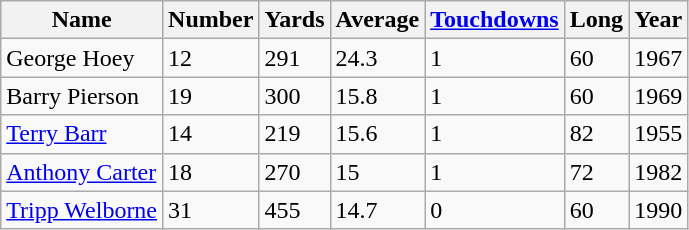<table class="wikitable">
<tr>
<th>Name</th>
<th>Number</th>
<th>Yards</th>
<th>Average</th>
<th><a href='#'>Touchdowns</a></th>
<th>Long</th>
<th>Year</th>
</tr>
<tr>
<td>George Hoey</td>
<td>12</td>
<td>291</td>
<td>24.3</td>
<td>1</td>
<td>60</td>
<td>1967</td>
</tr>
<tr>
<td>Barry Pierson</td>
<td>19</td>
<td>300</td>
<td>15.8</td>
<td>1</td>
<td>60</td>
<td>1969</td>
</tr>
<tr>
<td><a href='#'>Terry Barr</a></td>
<td>14</td>
<td>219</td>
<td>15.6</td>
<td>1</td>
<td>82</td>
<td>1955</td>
</tr>
<tr>
<td><a href='#'>Anthony Carter</a></td>
<td>18</td>
<td>270</td>
<td>15</td>
<td>1</td>
<td>72</td>
<td>1982</td>
</tr>
<tr>
<td><a href='#'>Tripp Welborne</a></td>
<td>31</td>
<td>455</td>
<td>14.7</td>
<td>0</td>
<td>60</td>
<td>1990</td>
</tr>
</table>
